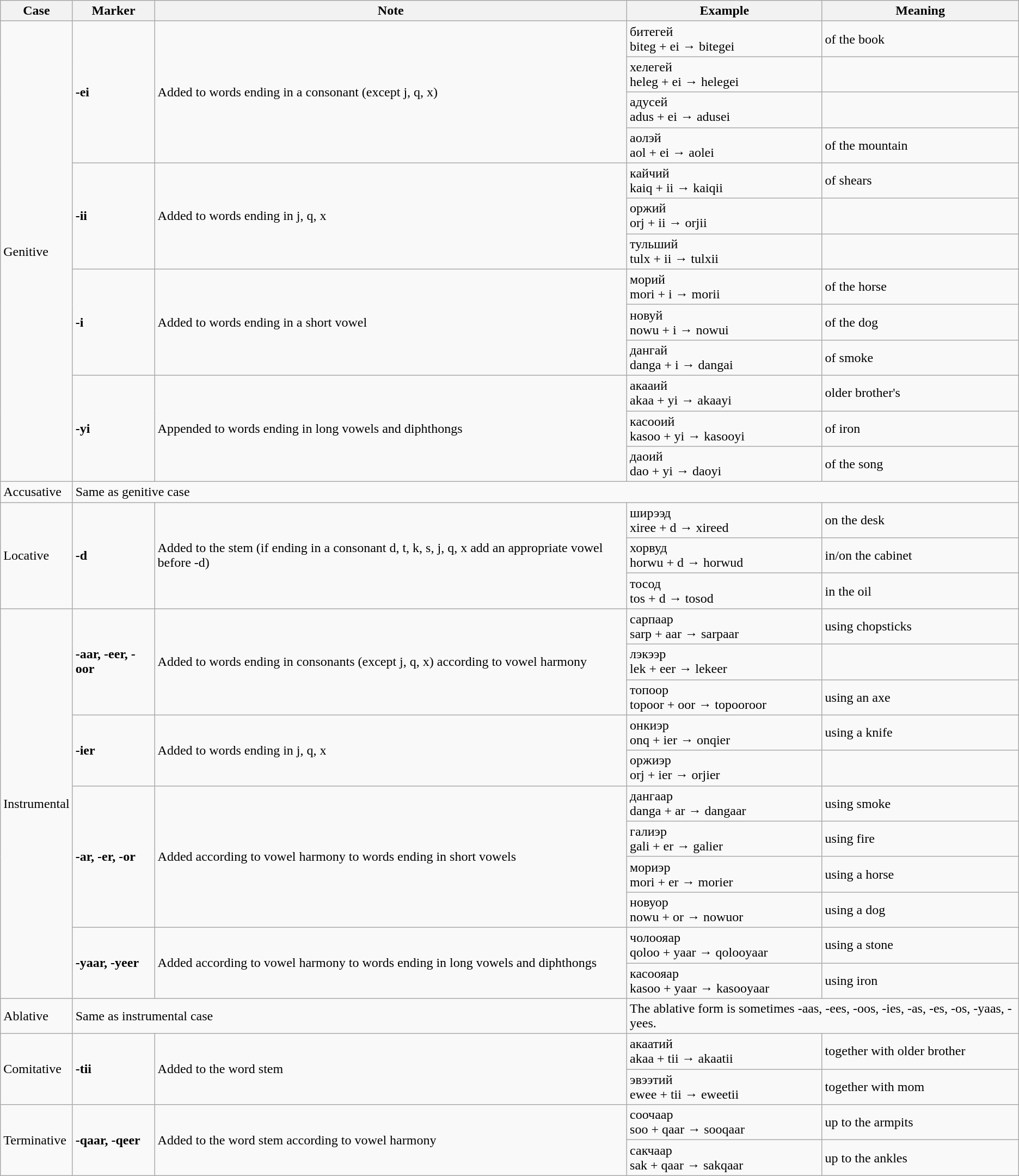<table class="wikitable">
<tr>
<th>Case</th>
<th>Marker</th>
<th>Note</th>
<th>Example</th>
<th>Meaning</th>
</tr>
<tr>
<td rowspan="13">Genitive</td>
<td rowspan="4"><strong>-ei</strong></td>
<td rowspan="4">Added to words ending in a consonant (except j, q, x)</td>
<td>битегей<br>biteg + ei → bitegei</td>
<td>of the book</td>
</tr>
<tr>
<td>хелегей<br>heleg + ei → helegei</td>
<td></td>
</tr>
<tr>
<td>адусей<br>adus + ei → adusei</td>
<td></td>
</tr>
<tr>
<td>аолэй<br>aol + ei → aolei</td>
<td>of the mountain</td>
</tr>
<tr>
<td rowspan="3"><strong>-ii</strong></td>
<td rowspan="3">Added to words ending in j, q, x</td>
<td>кайчий<br>kaiq + ii → kaiqii</td>
<td>of shears</td>
</tr>
<tr>
<td>оржий<br>orj + ii → orjii</td>
<td></td>
</tr>
<tr>
<td>тульший<br>tulx + ii → tulxii</td>
<td></td>
</tr>
<tr>
<td rowspan="3"><strong>-i</strong></td>
<td rowspan="3">Added to words ending in a short vowel</td>
<td>морий<br>mori + i → morii</td>
<td>of the horse</td>
</tr>
<tr>
<td>новуй<br>nowu + i → nowui</td>
<td>of the dog</td>
</tr>
<tr>
<td>дангай<br>danga + i → dangai</td>
<td>of smoke</td>
</tr>
<tr>
<td rowspan="3"><strong>-yi</strong></td>
<td rowspan="3">Appended to words ending in long vowels and diphthongs</td>
<td>акааий<br>akaa + yi → akaayi</td>
<td>older brother's</td>
</tr>
<tr>
<td>касооий<br>kasoo + yi → kasooyi</td>
<td>of iron</td>
</tr>
<tr>
<td>даоий<br>dao + yi → daoyi</td>
<td>of the song</td>
</tr>
<tr>
<td>Accusative</td>
<td colspan="4">Same as genitive case</td>
</tr>
<tr>
<td rowspan="3">Locative</td>
<td rowspan="3"><strong>-d</strong></td>
<td rowspan="3">Added to the stem (if ending in a consonant d, t, k, s, j, q, x add an appropriate vowel before -d)</td>
<td>ширээд<br>xiree + d → xireed</td>
<td>on the desk</td>
</tr>
<tr>
<td>хорвуд<br>horwu + d → horwud</td>
<td>in/on the cabinet</td>
</tr>
<tr>
<td>тосод<br>tos + d → tosod</td>
<td>in the oil</td>
</tr>
<tr>
<td rowspan="11">Instrumental</td>
<td rowspan="3"><strong>-aar, -eer, -oor</strong></td>
<td rowspan="3">Added to words ending in consonants (except j, q, x) according to vowel harmony</td>
<td>сарпаар<br>sarp + aar → sarpaar</td>
<td>using chopsticks</td>
</tr>
<tr>
<td>лэкээр<br>lek + eer → lekeer</td>
<td></td>
</tr>
<tr>
<td>топоор<br>topoor + oor → topooroor</td>
<td>using an axe</td>
</tr>
<tr>
<td rowspan="2"><strong>-ier</strong></td>
<td rowspan="2">Added to words ending in j, q, x</td>
<td>онкиэр<br>onq + ier → onqier</td>
<td>using a knife</td>
</tr>
<tr>
<td>оржиэр<br>orj + ier → orjier</td>
<td></td>
</tr>
<tr>
<td rowspan="4"><strong>-ar, -er, -or</strong></td>
<td rowspan="4">Added according to vowel harmony to words ending in short vowels</td>
<td>дангаар<br>danga + ar → dangaar</td>
<td>using smoke</td>
</tr>
<tr>
<td>галиэр<br>gali + er → galier</td>
<td>using fire</td>
</tr>
<tr>
<td>мориэр<br>mori + er → morier</td>
<td>using a horse</td>
</tr>
<tr>
<td>новуор<br>nowu + or → nowuor</td>
<td>using a dog</td>
</tr>
<tr>
<td rowspan="2"><strong>-yaar, -yeer</strong></td>
<td rowspan="2">Added according to vowel harmony to words ending in long vowels and diphthongs</td>
<td>чолоояар<br>qoloo + yaar → qolooyaar</td>
<td>using a stone</td>
</tr>
<tr>
<td>касоояар<br>kasoo + yaar → kasooyaar</td>
<td>using iron</td>
</tr>
<tr>
<td>Ablative</td>
<td colspan="2">Same as instrumental case</td>
<td colspan="2">The ablative form is sometimes -aas, -ees, -oos, -ies, -as, -es, -os, -yaas, -yees.</td>
</tr>
<tr>
<td rowspan="2">Comitative</td>
<td rowspan="2"><strong>-tii</strong></td>
<td rowspan="2">Added to the word stem</td>
<td>акаатий<br>akaa + tii → akaatii</td>
<td>together with older brother</td>
</tr>
<tr>
<td>эвээтий<br>ewee + tii → eweetii</td>
<td>together with mom</td>
</tr>
<tr>
<td rowspan="2">Terminative</td>
<td rowspan="2"><strong>-qaar, -qeer</strong></td>
<td rowspan="2">Added to the word stem according to vowel harmony</td>
<td>соочаар<br>soo + qaar → sooqaar</td>
<td>up to the armpits</td>
</tr>
<tr>
<td>сакчаар<br>sak + qaar → sakqaar</td>
<td>up to the ankles</td>
</tr>
</table>
